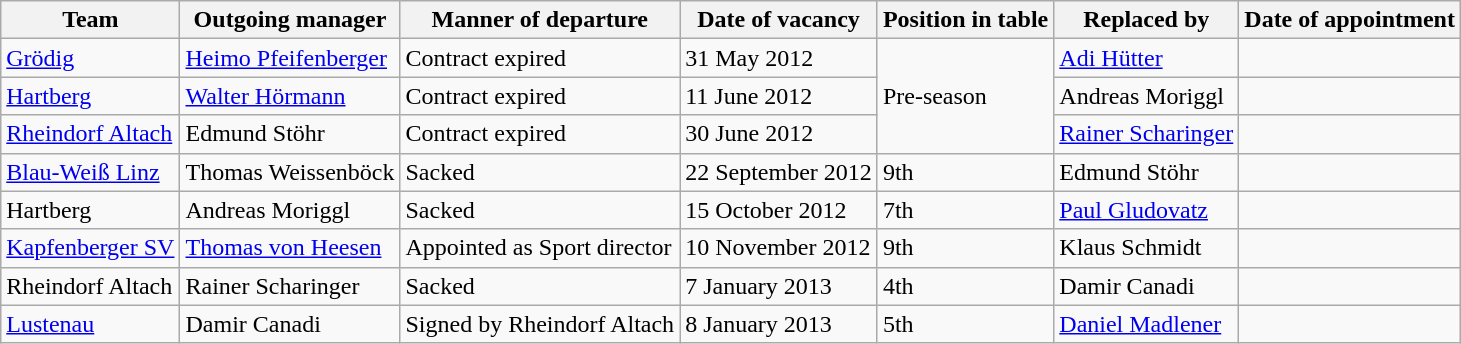<table class="wikitable">
<tr>
<th>Team</th>
<th>Outgoing manager</th>
<th>Manner of departure</th>
<th>Date of vacancy</th>
<th>Position in table</th>
<th>Replaced by</th>
<th>Date of appointment</th>
</tr>
<tr>
<td><a href='#'>Grödig</a></td>
<td> <a href='#'>Heimo Pfeifenberger</a></td>
<td>Contract expired</td>
<td>31 May 2012</td>
<td rowspan=3>Pre-season</td>
<td> <a href='#'>Adi Hütter</a></td>
<td></td>
</tr>
<tr>
<td><a href='#'>Hartberg</a></td>
<td> <a href='#'>Walter Hörmann</a></td>
<td>Contract expired</td>
<td>11 June 2012</td>
<td> Andreas Moriggl</td>
<td></td>
</tr>
<tr>
<td><a href='#'>Rheindorf Altach</a></td>
<td> Edmund Stöhr</td>
<td>Contract expired</td>
<td>30 June 2012</td>
<td> <a href='#'>Rainer Scharinger</a></td>
<td></td>
</tr>
<tr>
<td><a href='#'>Blau-Weiß Linz</a></td>
<td> Thomas Weissenböck</td>
<td>Sacked</td>
<td>22 September 2012</td>
<td>9th</td>
<td> Edmund Stöhr</td>
<td></td>
</tr>
<tr>
<td>Hartberg</td>
<td> Andreas Moriggl</td>
<td>Sacked</td>
<td>15 October 2012</td>
<td>7th</td>
<td> <a href='#'>Paul Gludovatz</a></td>
<td></td>
</tr>
<tr>
<td><a href='#'>Kapfenberger SV</a></td>
<td> <a href='#'>Thomas von Heesen</a></td>
<td>Appointed as Sport director</td>
<td>10 November 2012</td>
<td>9th</td>
<td> Klaus Schmidt</td>
<td></td>
</tr>
<tr>
<td>Rheindorf Altach</td>
<td> Rainer Scharinger</td>
<td>Sacked</td>
<td>7 January 2013</td>
<td>4th</td>
<td> Damir Canadi</td>
<td></td>
</tr>
<tr>
<td><a href='#'>Lustenau</a></td>
<td> Damir Canadi</td>
<td>Signed by Rheindorf Altach</td>
<td>8 January 2013</td>
<td>5th</td>
<td> <a href='#'>Daniel Madlener</a></td>
<td></td>
</tr>
</table>
